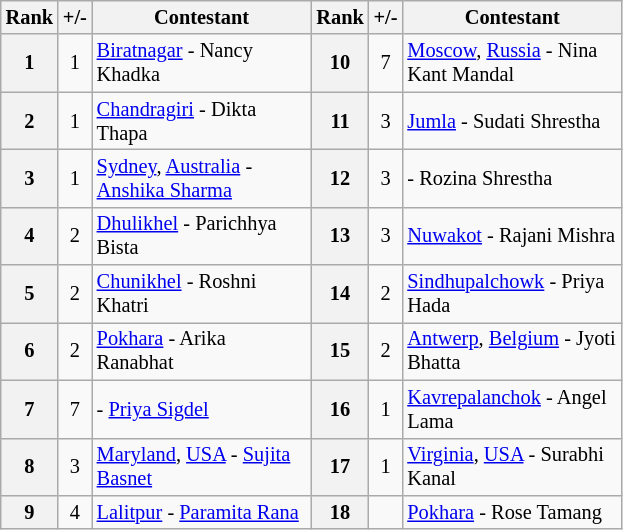<table class="wikitable" style="font-size: 85%">
<tr>
<th>Rank</th>
<th>+/-</th>
<th width="140px">Contestant</th>
<th>Rank</th>
<th>+/-</th>
<th width="140px">Contestant</th>
</tr>
<tr>
<th>1</th>
<td align=center> 1</td>
<td> <a href='#'>Biratnagar</a> - Nancy Khadka</td>
<th>10</th>
<td align=center> 7</td>
<td> <a href='#'>Moscow</a>, <a href='#'>Russia</a> - Nina Kant Mandal</td>
</tr>
<tr>
<th>2</th>
<td align=center> 1</td>
<td> <a href='#'>Chandragiri</a> - Dikta Thapa</td>
<th>11</th>
<td align=center> 3</td>
<td> <a href='#'>Jumla</a> - Sudati Shrestha</td>
</tr>
<tr>
<th>3</th>
<td align=center> 1</td>
<td> <a href='#'>Sydney</a>, <a href='#'>Australia</a> - <a href='#'>Anshika Sharma</a></td>
<th>12</th>
<td align=center> 3</td>
<td> - Rozina Shrestha</td>
</tr>
<tr>
<th>4</th>
<td align=center> 2</td>
<td> <a href='#'>Dhulikhel</a> - Parichhya Bista</td>
<th>13</th>
<td align=center> 3</td>
<td> <a href='#'>Nuwakot</a> - Rajani Mishra</td>
</tr>
<tr>
<th>5</th>
<td align=center> 2</td>
<td> <a href='#'>Chunikhel</a> - Roshni Khatri</td>
<th>14</th>
<td align=center> 2</td>
<td> <a href='#'>Sindhupalchowk</a> - Priya Hada</td>
</tr>
<tr>
<th>6</th>
<td align=center> 2</td>
<td> <a href='#'>Pokhara</a> - Arika Ranabhat</td>
<th>15</th>
<td align=center> 2</td>
<td> <a href='#'>Antwerp</a>, <a href='#'>Belgium</a> - Jyoti Bhatta</td>
</tr>
<tr>
<th>7</th>
<td align=center> 7</td>
<td> - <a href='#'>Priya Sigdel</a></td>
<th>16</th>
<td align=center> 1</td>
<td> <a href='#'>Kavrepalanchok</a> - Angel Lama</td>
</tr>
<tr>
<th>8</th>
<td align=center> 3</td>
<td> <a href='#'>Maryland</a>, <a href='#'>USA</a> - <a href='#'>Sujita Basnet</a></td>
<th>17</th>
<td align=center> 1</td>
<td> <a href='#'>Virginia</a>, <a href='#'>USA</a> - Surabhi Kanal</td>
</tr>
<tr>
<th>9</th>
<td align=center> 4</td>
<td> <a href='#'>Lalitpur</a> - <a href='#'>Paramita Rana</a></td>
<th>18</th>
<td align=center></td>
<td> <a href='#'>Pokhara</a> - Rose Tamang</td>
</tr>
</table>
